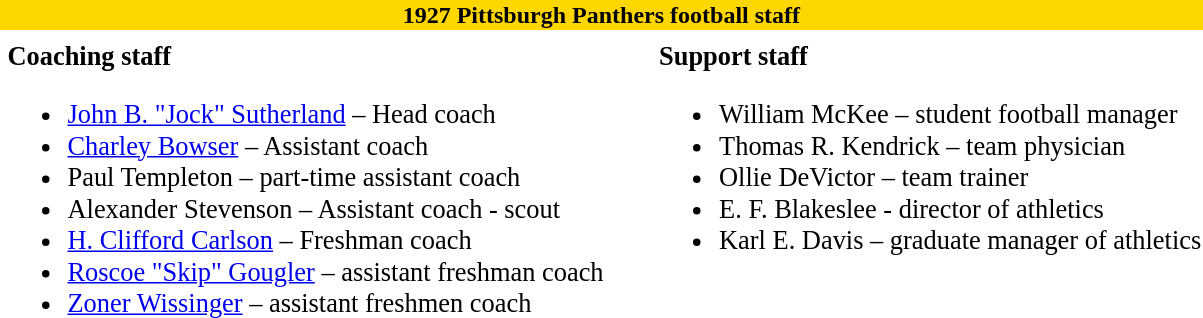<table class="toccolours" style="text-align: left;">
<tr>
<th colspan="10" style="background:gold; color:dark blue; text-align: center;"><strong>1927 Pittsburgh Panthers football staff</strong></th>
</tr>
<tr>
<td colspan="10" align="right"></td>
</tr>
<tr>
<td valign="top"></td>
<td style="font-size: 110%;" valign="top"><strong>Coaching staff</strong><br><ul><li><a href='#'>John B. "Jock" Sutherland</a> – Head coach</li><li><a href='#'>Charley Bowser</a> – Assistant coach</li><li>Paul Templeton – part-time assistant coach</li><li>Alexander Stevenson – Assistant coach - scout</li><li><a href='#'>H. Clifford Carlson</a> – Freshman coach</li><li><a href='#'>Roscoe "Skip" Gougler</a> – assistant freshman coach</li><li><a href='#'>Zoner Wissinger</a> – assistant freshmen coach</li></ul></td>
<td width="25"> </td>
<td valign="top"></td>
<td style="font-size: 110%;" valign="top"><strong>Support staff</strong><br><ul><li>William McKee – student football manager</li><li>Thomas R. Kendrick – team physician</li><li>Ollie DeVictor – team trainer</li><li>E. F. Blakeslee - director of athletics</li><li>Karl E. Davis – graduate manager of athletics</li></ul></td>
</tr>
</table>
